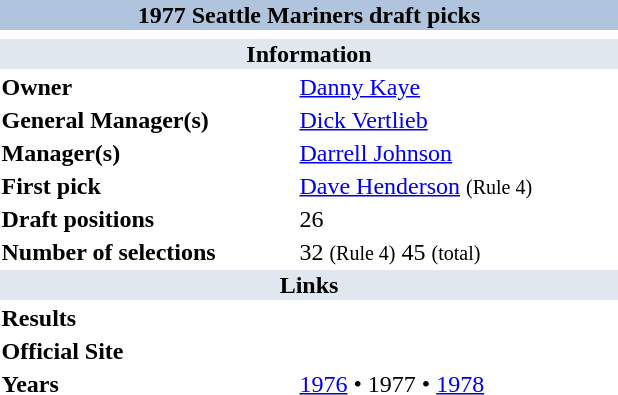<table class="toccolours" style="float: right; clear: right; margin: 0 0 1em 1em; width: 26em;">
<tr style="text-align:center;">
<th colspan="2" style="text-align: center; background-color: LightSteelBlue;">1977 Seattle Mariners draft picks</th>
</tr>
<tr>
<td colspan="2" style="text-align: center"></td>
</tr>
<tr>
<th style="background: #E0E7EF;" colspan="2">Information</th>
</tr>
<tr>
<td><strong>Owner</strong></td>
<td><a href='#'>Danny Kaye</a></td>
</tr>
<tr>
<td style="vertical-align: top;"><strong>General Manager(s)</strong></td>
<td><a href='#'>Dick Vertlieb</a></td>
</tr>
<tr>
<td style="vertical-align: top;"><strong>Manager(s)</strong></td>
<td><a href='#'>Darrell Johnson</a></td>
</tr>
<tr>
<td style="vertical-align: top;"><strong>First pick</strong></td>
<td><a href='#'>Dave Henderson</a> <small>(Rule 4)</small></td>
</tr>
<tr>
<td style="vertical-align: top;"><strong>Draft positions</strong></td>
<td>26 </td>
</tr>
<tr>
<td style="vertical-align: middle;"><strong>Number of selections</strong></td>
<td>32 <small>(Rule 4)</small> 45 <small>(total)</small></td>
</tr>
<tr>
<th style="background: #E0E7EF;" colspan="2">Links</th>
</tr>
<tr>
<td style="vertical-align: top;"><strong>Results</strong></td>
<td></td>
</tr>
<tr>
<td style="vertical-align: top;"><strong>Official Site</strong></td>
<td> </td>
</tr>
<tr>
<td style="vertical-align: top;"><strong>Years</strong></td>
<td><a href='#'>1976</a> • 1977 • <a href='#'>1978</a></td>
</tr>
</table>
